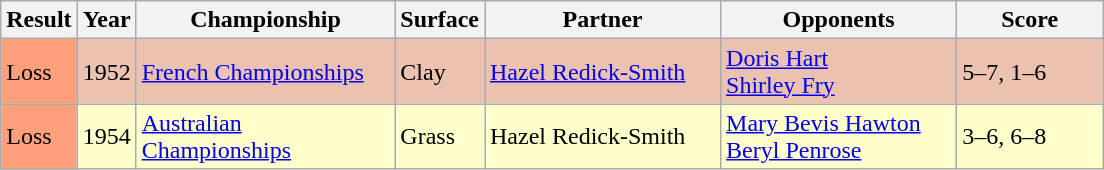<table class="sortable wikitable">
<tr>
<th>Result</th>
<th>Year</th>
<th style="width:165px">Championship</th>
<th style="width:50px">Surface</th>
<th style="width:150px">Partner</th>
<th style="width:150px">Opponents</th>
<th style="width:90px" class="unsortable">Score</th>
</tr>
<tr style="background:#ebc2af;">
<td style="background:#ffa07a;">Loss</td>
<td>1952</td>
<td><a href='#'>French Championships</a></td>
<td>Clay</td>
<td> <a href='#'>Hazel Redick-Smith</a></td>
<td> <a href='#'>Doris Hart</a><br> <a href='#'>Shirley Fry</a></td>
<td>5–7, 1–6</td>
</tr>
<tr style="background:#ffffcc;">
<td style="background:#ffa07a;">Loss</td>
<td>1954</td>
<td><a href='#'>Australian Championships</a></td>
<td>Grass</td>
<td> Hazel Redick-Smith</td>
<td> <a href='#'>Mary Bevis Hawton</a><br> <a href='#'>Beryl Penrose</a></td>
<td>3–6, 6–8</td>
</tr>
</table>
